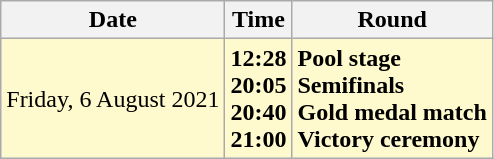<table class="wikitable">
<tr>
<th>Date</th>
<th>Time</th>
<th>Round</th>
</tr>
<tr>
<td style=background:lemonchiffon>Friday, 6 August 2021</td>
<td style=background:lemonchiffon><strong>12:28<br>20:05<br>20:40<br>21:00</strong></td>
<td style=background:lemonchiffon><strong>Pool stage<br>Semifinals<br>Gold medal match<br>Victory ceremony</strong></td>
</tr>
</table>
